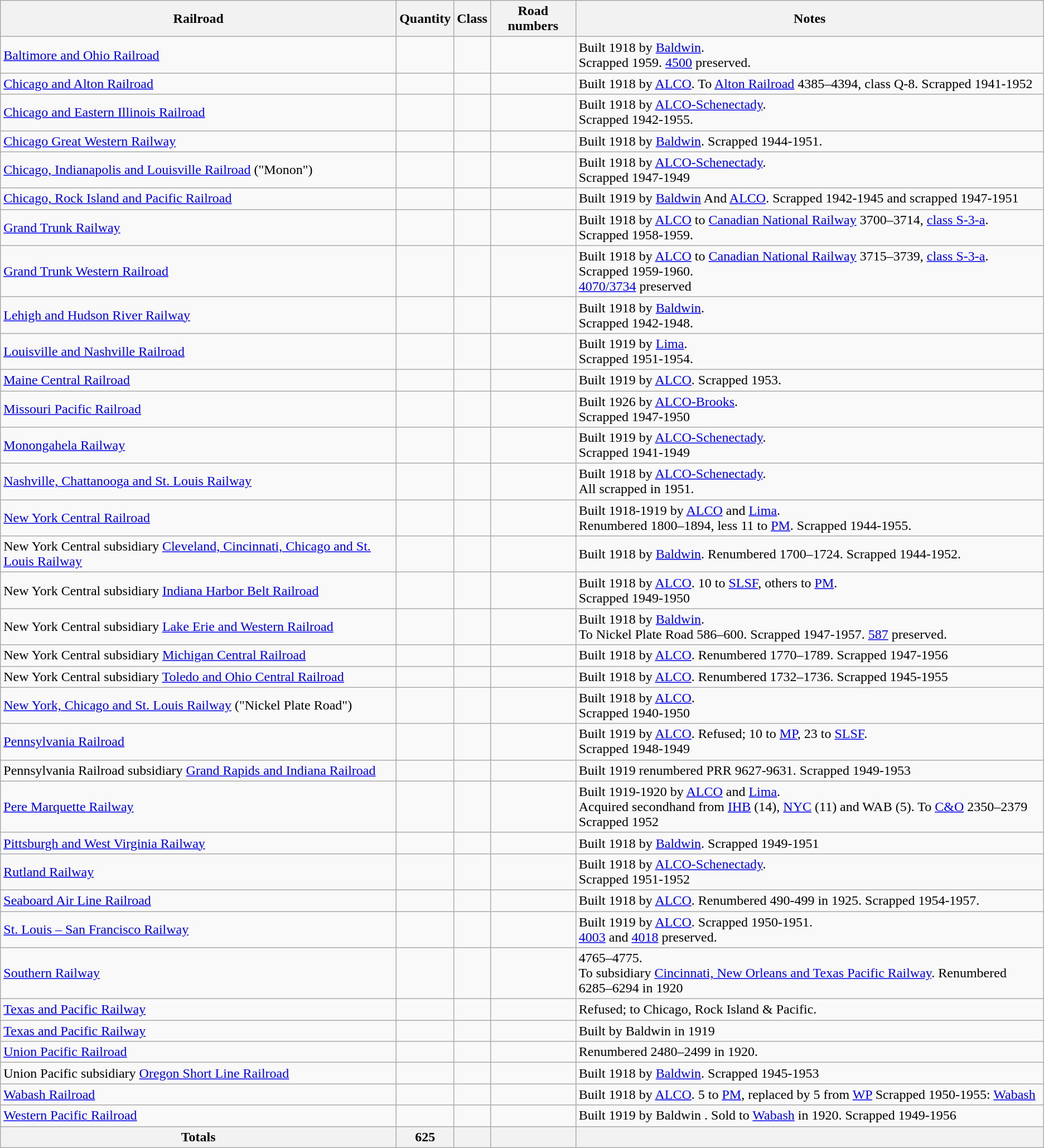<table class="wikitable sortable">
<tr>
<th>Railroad</th>
<th>Quantity</th>
<th>Class</th>
<th>Road numbers</th>
<th>Notes</th>
</tr>
<tr>
<td><a href='#'>Baltimore and Ohio Railroad</a></td>
<td></td>
<td></td>
<td></td>
<td> Built 1918 by <a href='#'>Baldwin</a>.<br>Scrapped 1959.
<a href='#'>4500</a> preserved.</td>
</tr>
<tr>
<td><a href='#'>Chicago and Alton Railroad</a></td>
<td></td>
<td></td>
<td></td>
<td>Built 1918 by <a href='#'>ALCO</a>. To <a href='#'>Alton Railroad</a> 4385–4394, class Q-8. Scrapped 1941-1952</td>
</tr>
<tr>
<td><a href='#'>Chicago and Eastern Illinois Railroad</a></td>
<td></td>
<td></td>
<td></td>
<td> Built 1918 by <a href='#'>ALCO-Schenectady</a>.<br>Scrapped 1942-1955.</td>
</tr>
<tr>
<td><a href='#'>Chicago Great Western Railway</a></td>
<td></td>
<td></td>
<td></td>
<td> Built 1918 by <a href='#'>Baldwin</a>. Scrapped 1944-1951.</td>
</tr>
<tr>
<td><a href='#'>Chicago, Indianapolis and Louisville Railroad</a> ("Monon")</td>
<td></td>
<td></td>
<td></td>
<td> Built 1918 by <a href='#'>ALCO-Schenectady</a>.<br>Scrapped 1947-1949</td>
</tr>
<tr>
<td><a href='#'>Chicago, Rock Island and Pacific Railroad</a></td>
<td></td>
<td></td>
<td></td>
<td> Built 1919 by <a href='#'>Baldwin</a> And <a href='#'>ALCO</a>. Scrapped 1942-1945 and scrapped 1947-1951</td>
</tr>
<tr>
<td><a href='#'>Grand Trunk Railway</a></td>
<td></td>
<td></td>
<td></td>
<td>Built 1918 by <a href='#'>ALCO</a> to <a href='#'>Canadian National Railway</a> 3700–3714, <a href='#'>class S-3-a</a>. Scrapped 1958-1959.</td>
</tr>
<tr>
<td><a href='#'>Grand Trunk Western Railroad</a></td>
<td></td>
<td></td>
<td></td>
<td>Built 1918 by <a href='#'>ALCO</a> to <a href='#'>Canadian National Railway</a> 3715–3739, <a href='#'>class S-3-a</a>. Scrapped 1959-1960.<br><a href='#'>4070/3734</a> preserved</td>
</tr>
<tr>
<td><a href='#'>Lehigh and Hudson River Railway</a></td>
<td></td>
<td></td>
<td></td>
<td> Built 1918 by <a href='#'>Baldwin</a>.<br>Scrapped 1942-1948.</td>
</tr>
<tr>
<td><a href='#'>Louisville and Nashville Railroad</a></td>
<td></td>
<td></td>
<td></td>
<td> Built 1919 by <a href='#'>Lima</a>.<br>Scrapped 1951-1954.</td>
</tr>
<tr>
<td><a href='#'>Maine Central Railroad</a></td>
<td></td>
<td></td>
<td></td>
<td> Built 1919 by <a href='#'>ALCO</a>. Scrapped 1953.</td>
</tr>
<tr>
<td><a href='#'>Missouri Pacific Railroad</a></td>
<td></td>
<td></td>
<td></td>
<td> Built 1926 by <a href='#'>ALCO-Brooks</a>.<br>Scrapped 1947-1950</td>
</tr>
<tr>
<td><a href='#'>Monongahela Railway</a></td>
<td></td>
<td></td>
<td></td>
<td>Built 1919 by <a href='#'>ALCO-Schenectady</a>.<br>Scrapped 1941-1949</td>
</tr>
<tr>
<td><a href='#'>Nashville, Chattanooga and St. Louis Railway</a></td>
<td></td>
<td></td>
<td></td>
<td> Built 1918 by <a href='#'>ALCO-Schenectady</a>.<br>All scrapped in 1951.</td>
</tr>
<tr>
<td><a href='#'>New York Central Railroad</a></td>
<td></td>
<td></td>
<td></td>
<td>Built 1918-1919 by <a href='#'>ALCO</a> and <a href='#'>Lima</a>.<br>Renumbered 1800–1894, less 11 to <a href='#'>PM</a>.
Scrapped 1944-1955.</td>
</tr>
<tr>
<td>New York Central subsidiary <a href='#'>Cleveland, Cincinnati, Chicago and St. Louis Railway</a></td>
<td></td>
<td></td>
<td></td>
<td>Built 1918 by <a href='#'>Baldwin</a>. Renumbered 1700–1724. Scrapped 1944-1952.</td>
</tr>
<tr>
<td>New York Central subsidiary <a href='#'>Indiana Harbor Belt Railroad</a></td>
<td></td>
<td></td>
<td></td>
<td> Built 1918 by <a href='#'>ALCO</a>. 10 to <a href='#'>SLSF</a>, others to <a href='#'>PM</a>.<br>Scrapped 1949-1950</td>
</tr>
<tr>
<td>New York Central subsidiary <a href='#'>Lake Erie and Western Railroad</a></td>
<td></td>
<td></td>
<td></td>
<td>Built 1918 by <a href='#'>Baldwin</a>.<br>To Nickel Plate Road 586–600. Scrapped 1947-1957.
<a href='#'>587</a> preserved.</td>
</tr>
<tr>
<td>New York Central subsidiary <a href='#'>Michigan Central Railroad</a></td>
<td></td>
<td></td>
<td></td>
<td>Built 1918 by <a href='#'>ALCO</a>. Renumbered 1770–1789. Scrapped 1947-1956</td>
</tr>
<tr>
<td>New York Central subsidiary <a href='#'>Toledo and Ohio Central Railroad</a></td>
<td></td>
<td></td>
<td></td>
<td>Built 1918 by <a href='#'>ALCO</a>. Renumbered 1732–1736. Scrapped 1945-1955</td>
</tr>
<tr>
<td><a href='#'>New York, Chicago and St. Louis Railway</a> ("Nickel Plate Road")</td>
<td></td>
<td></td>
<td></td>
<td> Built 1918 by <a href='#'>ALCO</a>.<br>Scrapped 1940-1950</td>
</tr>
<tr>
<td><a href='#'>Pennsylvania Railroad</a></td>
<td></td>
<td></td>
<td></td>
<td>Built 1919 by <a href='#'>ALCO</a>. Refused; 10 to <a href='#'>MP</a>, 23 to <a href='#'>SLSF</a>.<br>Scrapped 1948-1949</td>
</tr>
<tr>
<td>Pennsylvania Railroad subsidiary <a href='#'>Grand Rapids and Indiana Railroad</a></td>
<td></td>
<td></td>
<td></td>
<td>Built 1919 renumbered PRR 9627-9631. Scrapped 1949-1953</td>
</tr>
<tr>
<td><a href='#'>Pere Marquette Railway</a></td>
<td></td>
<td></td>
<td></td>
<td>Built 1919-1920 by <a href='#'>ALCO</a> and <a href='#'>Lima</a>.<br>Acquired secondhand from <a href='#'>IHB</a> (14), <a href='#'>NYC</a> (11) and WAB (5). To <a href='#'>C&O</a> 2350–2379 Scrapped 1952</td>
</tr>
<tr>
<td><a href='#'>Pittsburgh and West Virginia Railway</a></td>
<td></td>
<td></td>
<td></td>
<td>Built 1918 by <a href='#'>Baldwin</a>. Scrapped 1949-1951</td>
</tr>
<tr>
<td><a href='#'>Rutland Railway</a></td>
<td></td>
<td></td>
<td></td>
<td> Built 1918 by <a href='#'>ALCO-Schenectady</a>.<br>Scrapped 1951-1952</td>
</tr>
<tr>
<td><a href='#'>Seaboard Air Line Railroad</a></td>
<td></td>
<td></td>
<td></td>
<td> Built 1918 by <a href='#'>ALCO</a>. Renumbered 490-499 in 1925. Scrapped 1954-1957.</td>
</tr>
<tr>
<td><a href='#'>St. Louis – San Francisco Railway</a></td>
<td></td>
<td></td>
<td></td>
<td> Built 1919 by <a href='#'>ALCO</a>. Scrapped 1950-1951.<br><a href='#'>4003</a> and <a href='#'>4018</a> preserved.</td>
</tr>
<tr>
<td><a href='#'>Southern Railway</a></td>
<td></td>
<td></td>
<td></td>
<td> 4765–4775.<br>To subsidiary <a href='#'>Cincinnati, New Orleans and Texas Pacific Railway</a>. 
Renumbered 6285–6294 in 1920</td>
</tr>
<tr>
<td><a href='#'>Texas and Pacific Railway</a></td>
<td></td>
<td></td>
<td></td>
<td>Refused; to Chicago, Rock Island & Pacific.</td>
</tr>
<tr>
<td><a href='#'>Texas and Pacific Railway</a></td>
<td></td>
<td></td>
<td></td>
<td>Built by Baldwin in 1919</td>
</tr>
<tr>
<td><a href='#'>Union Pacific Railroad</a></td>
<td></td>
<td></td>
<td></td>
<td> Renumbered 2480–2499 in 1920.</td>
</tr>
<tr>
<td>Union Pacific subsidiary <a href='#'>Oregon Short Line Railroad</a></td>
<td></td>
<td></td>
<td></td>
<td>Built 1918 by <a href='#'>Baldwin</a>. Scrapped 1945-1953</td>
</tr>
<tr>
<td><a href='#'>Wabash Railroad</a></td>
<td></td>
<td></td>
<td></td>
<td>Built 1918 by <a href='#'>ALCO</a>. 5 to <a href='#'>PM</a>, replaced by 5 from <a href='#'>WP</a> Scrapped 1950-1955: <a href='#'>Wabash</a></td>
</tr>
<tr>
<td><a href='#'>Western Pacific Railroad</a></td>
<td></td>
<td></td>
<td></td>
<td>Built 1919 by Baldwin . Sold to <a href='#'>Wabash</a> in 1920. Scrapped 1949-1956</td>
</tr>
<tr>
<th>Totals</th>
<th>625</th>
<th></th>
<th></th>
<th></th>
</tr>
</table>
